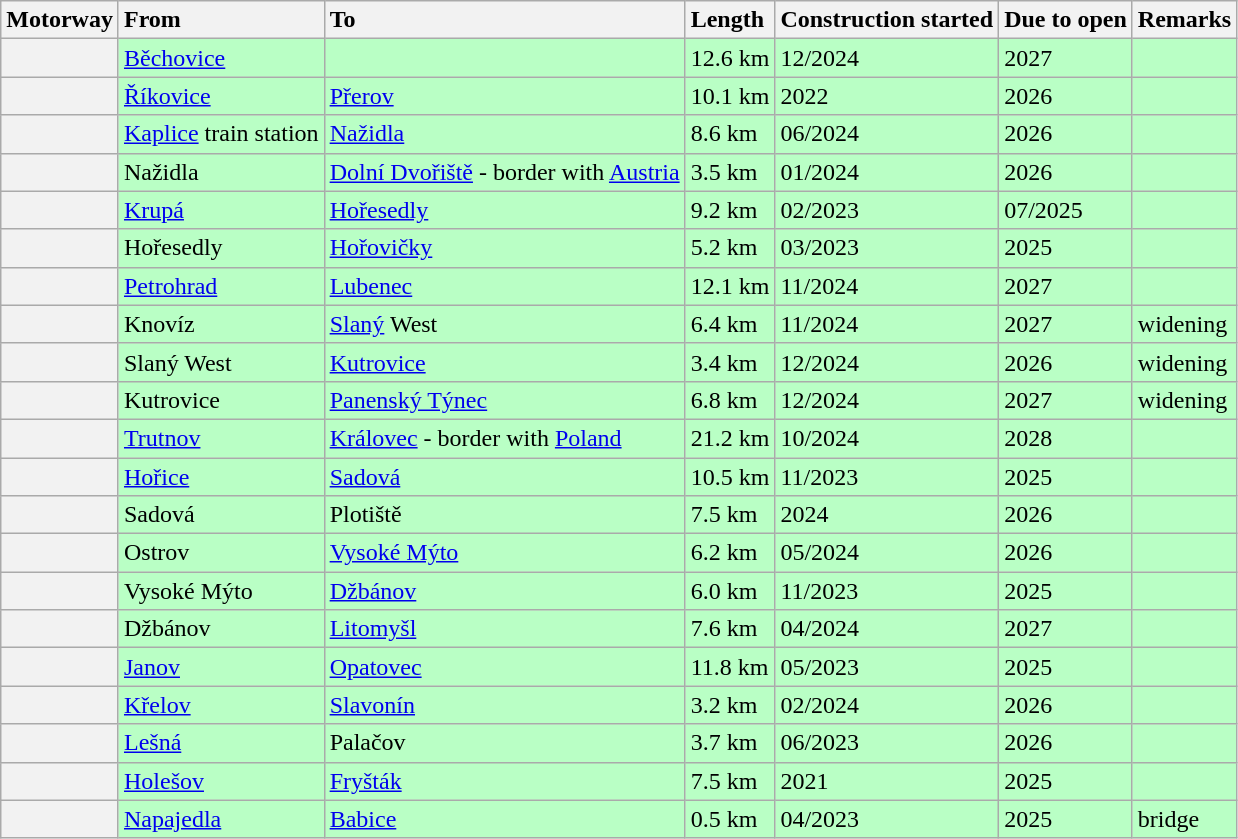<table class="wikitable">
<tr>
<th style="text-align:left"> Motorway</th>
<th style="text-align:left">From</th>
<th style="text-align:left">To</th>
<th style="text-align:left">Length</th>
<th style="text-align:left">Construction started</th>
<th style="text-align:left">Due to open</th>
<th style="text-align:left">Remarks</th>
</tr>
<tr>
<th></th>
<td style="background:#b9ffc5;"><a href='#'>Běchovice</a></td>
<td style="background:#b9ffc5;"></td>
<td style="background:#b9ffc5;">12.6 km</td>
<td style="background:#b9ffc5;">12/2024</td>
<td style="background:#b9ffc5;">2027</td>
<td style="background:#b9ffc5;"></td>
</tr>
<tr>
<th></th>
<td style="background:#b9ffc5;"><a href='#'>Říkovice</a></td>
<td style="background:#b9ffc5;"><a href='#'>Přerov</a></td>
<td style="background:#b9ffc5;">10.1 km</td>
<td style="background:#b9ffc5;">2022</td>
<td style="background:#b9ffc5;">2026</td>
<td style="background:#b9ffc5;"></td>
</tr>
<tr>
<th></th>
<td style="background:#b9ffc5;"><a href='#'>Kaplice</a> train station</td>
<td style="background:#b9ffc5;"><a href='#'>Nažidla</a></td>
<td style="background:#b9ffc5;">8.6 km</td>
<td style="background:#b9ffc5;">06/2024</td>
<td style="background:#b9ffc5;">2026</td>
<td style="background:#b9ffc5;"></td>
</tr>
<tr>
<th></th>
<td style="background:#b9ffc5;">Nažidla</td>
<td style="background:#b9ffc5;"><a href='#'>Dolní Dvořiště</a> - border with  <a href='#'>Austria</a></td>
<td style="background:#b9ffc5;">3.5 km</td>
<td style="background:#b9ffc5;">01/2024</td>
<td style="background:#b9ffc5;">2026</td>
<td style="background:#b9ffc5;"></td>
</tr>
<tr>
<th></th>
<td style="background:#b9ffc5;"><a href='#'>Krupá</a></td>
<td style="background:#b9ffc5;"><a href='#'>Hořesedly</a></td>
<td style="background:#b9ffc5;">9.2 km</td>
<td style="background:#b9ffc5;">02/2023</td>
<td style="background:#b9ffc5;">07/2025</td>
<td style="background:#b9ffc5;"></td>
</tr>
<tr>
<th></th>
<td style="background:#b9ffc5;">Hořesedly</td>
<td style="background:#b9ffc5;"><a href='#'>Hořovičky</a></td>
<td style="background:#b9ffc5;">5.2 km</td>
<td style="background:#b9ffc5;">03/2023</td>
<td style="background:#b9ffc5;">2025</td>
<td style="background:#b9ffc5;"></td>
</tr>
<tr>
<th></th>
<td style="background:#b9ffc5;"><a href='#'>Petrohrad</a></td>
<td style="background:#b9ffc5;"><a href='#'>Lubenec</a></td>
<td style="background:#b9ffc5;">12.1 km</td>
<td style="background:#b9ffc5;">11/2024</td>
<td style="background:#b9ffc5;">2027</td>
<td style="background:#b9ffc5;"></td>
</tr>
<tr>
<th></th>
<td style="background:#b9ffc5;">Knovíz</td>
<td style="background:#b9ffc5;"><a href='#'>Slaný</a> West</td>
<td style="background:#b9ffc5;">6.4 km</td>
<td style="background:#b9ffc5;">11/2024</td>
<td style="background:#b9ffc5;">2027</td>
<td style="background:#b9ffc5;">widening</td>
</tr>
<tr>
<th></th>
<td style="background:#b9ffc5;">Slaný West</td>
<td style="background:#b9ffc5;"><a href='#'>Kutrovice</a></td>
<td style="background:#b9ffc5;">3.4 km</td>
<td style="background:#b9ffc5;">12/2024</td>
<td style="background:#b9ffc5;">2026</td>
<td style="background:#b9ffc5;">widening</td>
</tr>
<tr>
<th></th>
<td style="background:#b9ffc5;">Kutrovice</td>
<td style="background:#b9ffc5;"><a href='#'>Panenský Týnec</a></td>
<td style="background:#b9ffc5;">6.8 km</td>
<td style="background:#b9ffc5;">12/2024</td>
<td style="background:#b9ffc5;">2027</td>
<td style="background:#b9ffc5;">widening</td>
</tr>
<tr>
<th></th>
<td style="background:#b9ffc5;"><a href='#'>Trutnov</a></td>
<td style="background:#b9ffc5;"><a href='#'>Královec</a> - border with  <a href='#'>Poland</a></td>
<td style="background:#b9ffc5;">21.2 km</td>
<td style="background:#b9ffc5;">10/2024</td>
<td style="background:#b9ffc5;">2028</td>
<td style="background:#b9ffc5;"></td>
</tr>
<tr>
<th></th>
<td style="background:#b9ffc5;"><a href='#'>Hořice</a></td>
<td style="background:#b9ffc5;"><a href='#'>Sadová</a></td>
<td style="background:#b9ffc5;">10.5 km</td>
<td style="background:#b9ffc5;">11/2023</td>
<td style="background:#b9ffc5;">2025</td>
<td style="background:#b9ffc5;"></td>
</tr>
<tr>
<th></th>
<td style="background:#b9ffc5;">Sadová</td>
<td style="background:#b9ffc5;">Plotiště</td>
<td style="background:#b9ffc5;">7.5 km</td>
<td style="background:#b9ffc5;">2024</td>
<td style="background:#b9ffc5;">2026</td>
<td style="background:#b9ffc5;"></td>
</tr>
<tr>
<th></th>
<td style="background:#b9ffc5;">Ostrov</td>
<td style="background:#b9ffc5;"><a href='#'>Vysoké Mýto</a></td>
<td style="background:#b9ffc5;">6.2 km</td>
<td style="background:#b9ffc5;">05/2024</td>
<td style="background:#b9ffc5;">2026</td>
<td style="background:#b9ffc5;"></td>
</tr>
<tr>
<th></th>
<td style="background:#b9ffc5;">Vysoké Mýto</td>
<td style="background:#b9ffc5;"><a href='#'>Džbánov</a></td>
<td style="background:#b9ffc5;">6.0 km</td>
<td style="background:#b9ffc5;">11/2023</td>
<td style="background:#b9ffc5;">2025</td>
<td style="background:#b9ffc5;"></td>
</tr>
<tr>
<th></th>
<td style="background:#b9ffc5;">Džbánov</td>
<td style="background:#b9ffc5;"><a href='#'>Litomyšl</a></td>
<td style="background:#b9ffc5;">7.6 km</td>
<td style="background:#b9ffc5;">04/2024</td>
<td style="background:#b9ffc5;">2027</td>
<td style="background:#b9ffc5;"></td>
</tr>
<tr>
<th></th>
<td style="background:#b9ffc5;"><a href='#'>Janov</a></td>
<td style="background:#b9ffc5;"><a href='#'>Opatovec</a></td>
<td style="background:#b9ffc5;">11.8 km</td>
<td style="background:#b9ffc5;">05/2023</td>
<td style="background:#b9ffc5;">2025</td>
<td style="background:#b9ffc5;"></td>
</tr>
<tr>
<th></th>
<td style="background:#b9ffc5;"><a href='#'>Křelov</a></td>
<td style="background:#b9ffc5;"><a href='#'>Slavonín</a></td>
<td style="background:#b9ffc5;">3.2 km</td>
<td style="background:#b9ffc5;">02/2024</td>
<td style="background:#b9ffc5;">2026</td>
<td style="background:#b9ffc5;"></td>
</tr>
<tr>
<th></th>
<td style="background:#b9ffc5;"><a href='#'>Lešná</a></td>
<td style="background:#b9ffc5;">Palačov</td>
<td style="background:#b9ffc5;">3.7 km</td>
<td style="background:#b9ffc5;">06/2023</td>
<td style="background:#b9ffc5;">2026</td>
<td style="background:#b9ffc5;"></td>
</tr>
<tr>
<th></th>
<td style="background:#b9ffc5;"><a href='#'>Holešov</a></td>
<td style="background:#b9ffc5;"><a href='#'>Fryšták</a></td>
<td style="background:#b9ffc5;">7.5 km</td>
<td style="background:#b9ffc5;">2021</td>
<td style="background:#b9ffc5;">2025</td>
<td style="background:#b9ffc5;"></td>
</tr>
<tr>
<th></th>
<td style="background:#b9ffc5;"><a href='#'>Napajedla</a></td>
<td style="background:#b9ffc5;"><a href='#'>Babice</a></td>
<td style="background:#b9ffc5;">0.5 km</td>
<td style="background:#b9ffc5;">04/2023</td>
<td style="background:#b9ffc5;">2025</td>
<td style="background:#b9ffc5;">bridge</td>
</tr>
</table>
